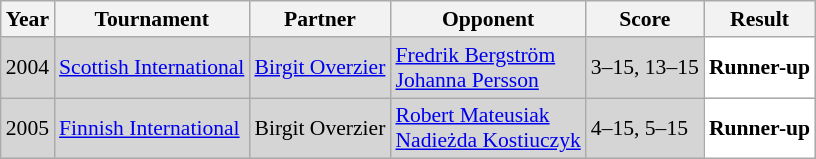<table class="sortable wikitable" style="font-size: 90%;">
<tr>
<th>Year</th>
<th>Tournament</th>
<th>Partner</th>
<th>Opponent</th>
<th>Score</th>
<th>Result</th>
</tr>
<tr style="background:#D5D5D5">
<td align="center">2004</td>
<td align="left"><a href='#'>Scottish International</a></td>
<td align="left"> <a href='#'>Birgit Overzier</a></td>
<td align="left"> <a href='#'>Fredrik Bergström</a><br> <a href='#'>Johanna Persson</a></td>
<td align="left">3–15, 13–15</td>
<td style="text-align:left; background:white"> <strong>Runner-up</strong></td>
</tr>
<tr style="background:#D5D5D5">
<td align="center">2005</td>
<td align="left"><a href='#'>Finnish International</a></td>
<td align="left"> Birgit Overzier</td>
<td align="left"> <a href='#'>Robert Mateusiak</a><br> <a href='#'>Nadieżda Kostiuczyk</a></td>
<td align="left">4–15, 5–15</td>
<td style="text-align:left; background:white"> <strong>Runner-up</strong></td>
</tr>
</table>
